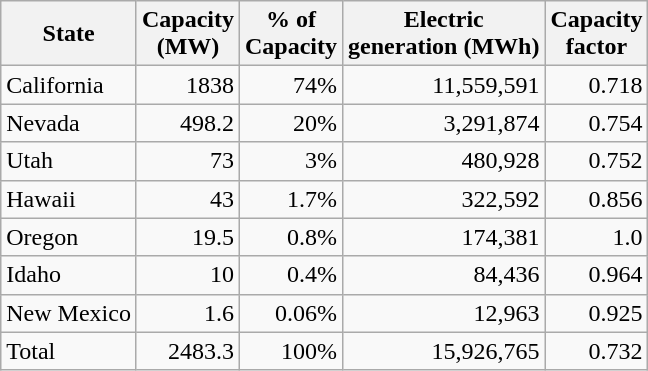<table class="wikitable" style="text-align: right">
<tr>
<th>State</th>
<th>Capacity<br>  (MW)</th>
<th>% of <br>  Capacity</th>
<th>Electric <br> generation (MWh)</th>
<th>Capacity<br>  factor</th>
</tr>
<tr>
<td align="left">California</td>
<td>1838</td>
<td>74%</td>
<td>11,559,591</td>
<td>0.718</td>
</tr>
<tr>
<td align="left">Nevada</td>
<td>498.2</td>
<td>20%</td>
<td>3,291,874</td>
<td>0.754</td>
</tr>
<tr>
<td align="left">Utah</td>
<td>73</td>
<td>3%</td>
<td>480,928</td>
<td>0.752</td>
</tr>
<tr>
<td align="left">Hawaii</td>
<td>43</td>
<td>1.7%</td>
<td>322,592</td>
<td>0.856</td>
</tr>
<tr>
<td align="left">Oregon</td>
<td>19.5</td>
<td>0.8%</td>
<td>174,381</td>
<td>1.0</td>
</tr>
<tr>
<td align="left">Idaho</td>
<td>10</td>
<td>0.4%</td>
<td>84,436</td>
<td>0.964</td>
</tr>
<tr>
<td align="left">New Mexico</td>
<td>1.6</td>
<td>0.06%</td>
<td>12,963</td>
<td>0.925</td>
</tr>
<tr>
<td align="left">Total</td>
<td>2483.3</td>
<td>100%</td>
<td>15,926,765</td>
<td>0.732</td>
</tr>
</table>
